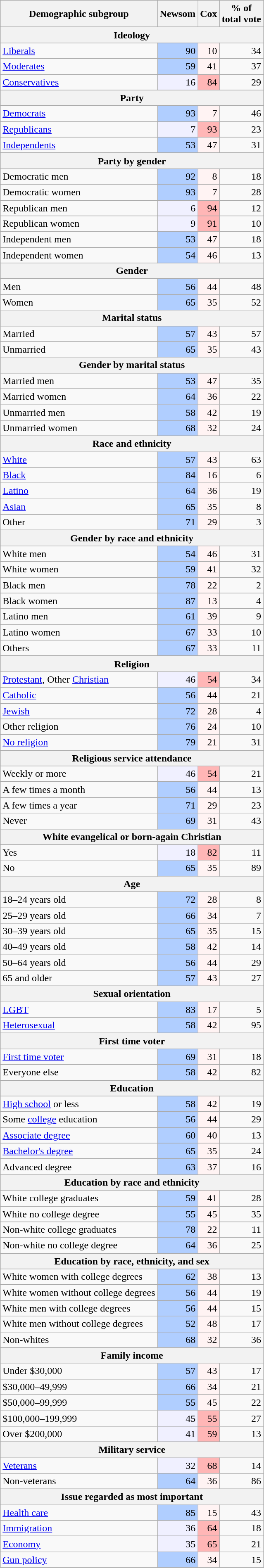<table class="wikitable sortable">
<tr>
<th>Demographic subgroup</th>
<th>Newsom</th>
<th>Cox</th>
<th>% of<br>total vote</th>
</tr>
<tr>
</tr>
<tr>
<th colspan="4">Ideology</th>
</tr>
<tr>
<td><a href='#'>Liberals</a></td>
<td style="text-align:right; background:#b0ceff;">90</td>
<td style="text-align:right; background:#fff3f3;">10</td>
<td style="text-align:right;">34</td>
</tr>
<tr>
<td><a href='#'>Moderates</a></td>
<td style="text-align:right; background:#b0ceff;">59</td>
<td style="text-align:right; background:#fff3f3;">41</td>
<td style="text-align:right;">37</td>
</tr>
<tr>
<td><a href='#'>Conservatives</a></td>
<td style="text-align:right; background:#f0f0ff;">16</td>
<td style="text-align:right; background:#ffb6b6;">84</td>
<td style="text-align:right;">29</td>
</tr>
<tr>
<th colspan="4">Party</th>
</tr>
<tr>
<td><a href='#'>Democrats</a></td>
<td style="text-align:right; background:#b0ceff;">93</td>
<td style="text-align:right; background:#fff3f3;">7</td>
<td style="text-align:right;">46</td>
</tr>
<tr>
<td><a href='#'>Republicans</a></td>
<td style="text-align:right; background:#f0f0ff;">7</td>
<td style="text-align:right; background:#ffb6b6;">93</td>
<td style="text-align:right;">23</td>
</tr>
<tr>
<td><a href='#'>Independents</a></td>
<td style="text-align:right; background:#b0ceff;">53</td>
<td style="text-align:right; background:#fff3f3;">47</td>
<td style="text-align:right;">31</td>
</tr>
<tr>
<th colspan="4">Party by gender</th>
</tr>
<tr>
<td>Democratic men</td>
<td style="text-align:right; background:#b0ceff;">92</td>
<td style="text-align:right; background:#fff3f3;">8</td>
<td style="text-align:right;">18</td>
</tr>
<tr>
<td>Democratic women</td>
<td style="text-align:right; background:#b0ceff;">93</td>
<td style="text-align:right; background:#fff3f3;">7</td>
<td style="text-align:right;">28</td>
</tr>
<tr>
<td>Republican men</td>
<td style="text-align:right; background:#f0f0ff;">6</td>
<td style="text-align:right; background:#ffb6b6;">94</td>
<td style="text-align:right;">12</td>
</tr>
<tr>
<td>Republican women</td>
<td style="text-align:right; background:#f0f0ff;">9</td>
<td style="text-align:right; background:#ffb6b6;">91</td>
<td style="text-align:right;">10</td>
</tr>
<tr>
<td>Independent men</td>
<td style="text-align:right; background:#b0ceff;">53</td>
<td style="text-align:right; background:#fff3f3;">47</td>
<td style="text-align:right;">18</td>
</tr>
<tr>
<td>Independent women</td>
<td style="text-align:right; background:#b0ceff;">54</td>
<td style="text-align:right; background:#fff3f3;">46</td>
<td style="text-align:right;">13</td>
</tr>
<tr>
<th colspan="4">Gender</th>
</tr>
<tr>
<td>Men</td>
<td style="text-align:right; background:#b0ceff;">56</td>
<td style="text-align:right; background:#fff3f3;">44</td>
<td style="text-align:right;">48</td>
</tr>
<tr>
<td>Women</td>
<td style="text-align:right; background:#b0ceff;">65</td>
<td style="text-align:right; background:#fff3f3;">35</td>
<td style="text-align:right;">52</td>
</tr>
<tr>
<th colspan="4">Marital status</th>
</tr>
<tr>
<td>Married</td>
<td style="text-align:right; background:#b0ceff;">57</td>
<td style="text-align:right; background:#fff3f3;">43</td>
<td style="text-align:right;">57</td>
</tr>
<tr>
<td>Unmarried</td>
<td style="text-align:right; background:#b0ceff;">65</td>
<td style="text-align:right; background:#fff3f3;">35</td>
<td style="text-align:right;">43</td>
</tr>
<tr>
<th colspan="4">Gender by marital status</th>
</tr>
<tr>
<td>Married men</td>
<td style="text-align:right; background:#b0ceff;">53</td>
<td style="text-align:right; background:#fff3f3;">47</td>
<td style="text-align:right;">35</td>
</tr>
<tr>
<td>Married women</td>
<td style="text-align:right; background:#b0ceff;">64</td>
<td style="text-align:right; background:#fff3f3;">36</td>
<td style="text-align:right;">22</td>
</tr>
<tr>
<td>Unmarried men</td>
<td style="text-align:right; background:#b0ceff;">58</td>
<td style="text-align:right; background:#fff3f3;">42</td>
<td style="text-align:right;">19</td>
</tr>
<tr>
<td>Unmarried women</td>
<td style="text-align:right; background:#b0ceff;">68</td>
<td style="text-align:right; background:#fff3f3;">32</td>
<td style="text-align:right;">24</td>
</tr>
<tr>
<th colspan="4">Race and ethnicity</th>
</tr>
<tr>
<td><a href='#'>White</a></td>
<td style="text-align:right; background:#b0ceff;">57</td>
<td style="text-align:right; background:#fff3f3;">43</td>
<td style="text-align:right;">63</td>
</tr>
<tr>
<td><a href='#'>Black</a></td>
<td style="text-align:right; background:#b0ceff;">84</td>
<td style="text-align:right; background:#fff3f3;">16</td>
<td style="text-align:right;">6</td>
</tr>
<tr>
<td><a href='#'>Latino</a></td>
<td style="text-align:right; background:#b0ceff;">64</td>
<td style="text-align:right; background:#fff3f3;">36</td>
<td style="text-align:right;">19</td>
</tr>
<tr>
<td><a href='#'>Asian</a></td>
<td style="text-align:right; background:#b0ceff;">65</td>
<td style="text-align:right; background:#fff3f3;">35</td>
<td style="text-align:right;">8</td>
</tr>
<tr>
<td>Other</td>
<td style="text-align:right; background:#b0ceff;">71</td>
<td style="text-align:right; background:#fff3f3;">29</td>
<td style="text-align:right;">3</td>
</tr>
<tr>
<th colspan="4">Gender by race and ethnicity</th>
</tr>
<tr>
<td>White men</td>
<td style="text-align:right; background:#b0ceff;">54</td>
<td style="text-align:right; background:#fff3f3;">46</td>
<td style="text-align:right;">31</td>
</tr>
<tr>
<td>White women</td>
<td style="text-align:right; background:#b0ceff;">59</td>
<td style="text-align:right; background:#fff3f3;">41</td>
<td style="text-align:right;">32</td>
</tr>
<tr>
<td>Black men</td>
<td style="text-align:right; background:#b0ceff;">78</td>
<td style="text-align:right; background:#fff3f3;">22</td>
<td style="text-align:right;">2</td>
</tr>
<tr>
<td>Black women</td>
<td style="text-align:right; background:#b0ceff;">87</td>
<td style="text-align:right; background:#fff3f3;">13</td>
<td style="text-align:right;">4</td>
</tr>
<tr>
<td>Latino men</td>
<td style="text-align:right; background:#b0ceff;">61</td>
<td style="text-align:right; background:#fff3f3;">39</td>
<td style="text-align:right;">9</td>
</tr>
<tr>
<td>Latino women</td>
<td style="text-align:right; background:#b0ceff;">67</td>
<td style="text-align:right; background:#fff3f3;">33</td>
<td style="text-align:right;">10</td>
</tr>
<tr>
<td>Others</td>
<td style="text-align:right; background:#b0ceff;">67</td>
<td style="text-align:right; background:#fff3f3;">33</td>
<td style="text-align:right;">11</td>
</tr>
<tr>
<th colspan="4">Religion</th>
</tr>
<tr>
<td><a href='#'>Protestant</a>, Other <a href='#'>Christian</a></td>
<td style="text-align:right; background:#f0f0ff;">46</td>
<td style="text-align:right; background:#ffb6b6;">54</td>
<td style="text-align:right;">34</td>
</tr>
<tr>
<td><a href='#'>Catholic</a></td>
<td style="text-align:right; background:#b0ceff;">56</td>
<td style="text-align:right; background:#fff3f3;">44</td>
<td style="text-align:right;">21</td>
</tr>
<tr>
<td><a href='#'>Jewish</a></td>
<td style="text-align:right; background:#b0ceff;">72</td>
<td style="text-align:right; background:#fff3f3;">28</td>
<td style="text-align:right;">4</td>
</tr>
<tr>
<td>Other religion</td>
<td style="text-align:right; background:#b0ceff;">76</td>
<td style="text-align:right; background:#fff3f3;">24</td>
<td style="text-align:right;">10</td>
</tr>
<tr>
<td><a href='#'>No religion</a></td>
<td style="text-align:right; background:#b0ceff;">79</td>
<td style="text-align:right; background:#fff3f3;">21</td>
<td style="text-align:right;">31</td>
</tr>
<tr>
<th colspan="4">Religious service attendance</th>
</tr>
<tr>
<td>Weekly or more</td>
<td style="text-align:right; background:#f0f0ff;">46</td>
<td style="text-align:right; background:#ffb6b6;">54</td>
<td style="text-align:right;">21</td>
</tr>
<tr>
<td>A few times a month</td>
<td style="text-align:right; background:#b0ceff;">56</td>
<td style="text-align:right; background:#fff3f3;">44</td>
<td style="text-align:right;">13</td>
</tr>
<tr>
<td>A few times a year</td>
<td style="text-align:right; background:#b0ceff;">71</td>
<td style="text-align:right; background:#fff3f3;">29</td>
<td style="text-align:right;">23</td>
</tr>
<tr>
<td>Never</td>
<td style="text-align:right; background:#b0ceff;">69</td>
<td style="text-align:right; background:#fff3f3;">31</td>
<td style="text-align:right;">43</td>
</tr>
<tr>
<th colspan="4">White evangelical or born-again Christian</th>
</tr>
<tr>
<td>Yes</td>
<td style="text-align:right; background:#f0f0ff;">18</td>
<td style="text-align:right; background:#ffb6b6;">82</td>
<td style="text-align:right;">11</td>
</tr>
<tr>
<td>No</td>
<td style="text-align:right; background:#b0ceff;">65</td>
<td style="text-align:right; background:#fff3f3;">35</td>
<td style="text-align:right;">89</td>
</tr>
<tr>
<th colspan="4">Age</th>
</tr>
<tr>
<td>18–24 years old</td>
<td style="text-align:right; background:#b0ceff;">72</td>
<td style="text-align:right; background:#fff3f3;">28</td>
<td style="text-align:right;">8</td>
</tr>
<tr>
<td>25–29 years old</td>
<td style="text-align:right; background:#b0ceff;">66</td>
<td style="text-align:right; background:#fff3f3;">34</td>
<td style="text-align:right;">7</td>
</tr>
<tr>
<td>30–39 years old</td>
<td style="text-align:right; background:#b0ceff;">65</td>
<td style="text-align:right; background:#fff3f3;">35</td>
<td style="text-align:right;">15</td>
</tr>
<tr>
<td>40–49 years old</td>
<td style="text-align:right; background:#b0ceff;">58</td>
<td style="text-align:right; background:#fff3f3;">42</td>
<td style="text-align:right;">14</td>
</tr>
<tr>
<td>50–64 years old</td>
<td style="text-align:right; background:#b0ceff;">56</td>
<td style="text-align:right; background:#fff3f3;">44</td>
<td style="text-align:right;">29</td>
</tr>
<tr>
<td>65 and older</td>
<td style="text-align:right; background:#b0ceff;">57</td>
<td style="text-align:right; background:#fff3f3;">43</td>
<td style="text-align:right;">27</td>
</tr>
<tr>
<th colspan="4">Sexual orientation</th>
</tr>
<tr>
<td><a href='#'>LGBT</a></td>
<td style="text-align:right; background:#b0ceff;">83</td>
<td style="text-align:right; background:#fff3f3;">17</td>
<td style="text-align:right;">5</td>
</tr>
<tr>
<td><a href='#'>Heterosexual</a></td>
<td style="text-align:right; background:#b0ceff;">58</td>
<td style="text-align:right; background:#fff3f3;">42</td>
<td style="text-align:right;">95</td>
</tr>
<tr>
<th colspan="4">First time voter</th>
</tr>
<tr>
<td><a href='#'>First time voter</a></td>
<td style="text-align:right; background:#b0ceff;">69</td>
<td style="text-align:right; background:#fff3f3;">31</td>
<td style="text-align:right;">18</td>
</tr>
<tr>
<td>Everyone else</td>
<td style="text-align:right; background:#b0ceff;">58</td>
<td style="text-align:right; background:#fff3f3;">42</td>
<td style="text-align:right;">82</td>
</tr>
<tr>
<th colspan="4">Education</th>
</tr>
<tr>
<td><a href='#'>High school</a> or less</td>
<td style="text-align:right; background:#b0ceff;">58</td>
<td style="text-align:right; background:#fff3f3;">42</td>
<td style="text-align:right;">19</td>
</tr>
<tr>
<td>Some <a href='#'>college</a> education</td>
<td style="text-align:right; background:#b0ceff;">56</td>
<td style="text-align:right; background:#fff3f3;">44</td>
<td style="text-align:right;">29</td>
</tr>
<tr>
<td><a href='#'>Associate degree</a></td>
<td style="text-align:right; background:#b0ceff;">60</td>
<td style="text-align:right; background:#fff3f3;">40</td>
<td style="text-align:right;">13</td>
</tr>
<tr>
<td><a href='#'>Bachelor's degree</a></td>
<td style="text-align:right; background:#b0ceff;">65</td>
<td style="text-align:right; background:#fff3f3;">35</td>
<td style="text-align:right;">24</td>
</tr>
<tr>
<td>Advanced degree</td>
<td style="text-align:right; background:#b0ceff;">63</td>
<td style="text-align:right; background:#fff3f3;">37</td>
<td style="text-align:right;">16</td>
</tr>
<tr>
<th colspan="4">Education by race and ethnicity</th>
</tr>
<tr>
<td>White college graduates</td>
<td style="text-align:right; background:#b0ceff;">59</td>
<td style="text-align:right; background:#fff3f3;">41</td>
<td style="text-align:right;">28</td>
</tr>
<tr>
<td>White no college degree</td>
<td style="text-align:right; background:#b0ceff;">55</td>
<td style="text-align:right; background:#fff3f3;">45</td>
<td style="text-align:right;">35</td>
</tr>
<tr>
<td>Non-white college graduates</td>
<td style="text-align:right; background:#b0ceff;">78</td>
<td style="text-align:right; background:#fff3f3;">22</td>
<td style="text-align:right;">11</td>
</tr>
<tr>
<td>Non-white no college degree</td>
<td style="text-align:right; background:#b0ceff;">64</td>
<td style="text-align:right; background:#fff3f3;">36</td>
<td style="text-align:right;">25</td>
</tr>
<tr>
<th colspan="4">Education by race, ethnicity, and sex</th>
</tr>
<tr>
<td>White women with college degrees</td>
<td style="text-align:right; background:#b0ceff;">62</td>
<td style="text-align:right; background:#fff3f3;">38</td>
<td style="text-align:right;">13</td>
</tr>
<tr>
<td>White women without college degrees</td>
<td style="text-align:right; background:#b0ceff;">56</td>
<td style="text-align:right; background:#fff3f3;">44</td>
<td style="text-align:right;">19</td>
</tr>
<tr>
<td>White men with college degrees</td>
<td style="text-align:right; background:#b0ceff;">56</td>
<td style="text-align:right; background:#fff3f3;">44</td>
<td style="text-align:right;">15</td>
</tr>
<tr>
<td>White men without college degrees</td>
<td style="text-align:right; background:#b0ceff;">52</td>
<td style="text-align:right; background:#fff3f3;">48</td>
<td style="text-align:right;">17</td>
</tr>
<tr>
<td>Non-whites</td>
<td style="text-align:right; background:#b0ceff;">68</td>
<td style="text-align:right; background:#fff3f3;">32</td>
<td style="text-align:right;">36</td>
</tr>
<tr>
<th colspan="4">Family income</th>
</tr>
<tr>
<td>Under $30,000</td>
<td style="text-align:right; background:#b0ceff;">57</td>
<td style="text-align:right; background:#fff3f3;">43</td>
<td style="text-align:right;">17</td>
</tr>
<tr>
<td>$30,000–49,999</td>
<td style="text-align:right; background:#b0ceff;">66</td>
<td style="text-align:right; background:#fff3f3;">34</td>
<td style="text-align:right;">21</td>
</tr>
<tr>
<td>$50,000–99,999</td>
<td style="text-align:right; background:#b0ceff;">55</td>
<td style="text-align:right; background:#fff3f3;">45</td>
<td style="text-align:right;">22</td>
</tr>
<tr>
<td>$100,000–199,999</td>
<td style="text-align:right; background:#f0f0ff;">45</td>
<td style="text-align:right; background:#ffb6b6;">55</td>
<td style="text-align:right;">27</td>
</tr>
<tr>
<td>Over $200,000</td>
<td style="text-align:right; background:#f0f0ff;">41</td>
<td style="text-align:right; background:#ffb6b6;">59</td>
<td style="text-align:right;">13</td>
</tr>
<tr>
<th colspan="4">Military service</th>
</tr>
<tr>
<td><a href='#'>Veterans</a></td>
<td style="text-align:right; background:#f0f0ff;">32</td>
<td style="text-align:right; background:#ffb6b6;">68</td>
<td style="text-align:right;">14</td>
</tr>
<tr>
<td>Non-veterans</td>
<td style="text-align:right; background:#b0ceff;">64</td>
<td style="text-align:right; background:#fff3f3;">36</td>
<td style="text-align:right;">86</td>
</tr>
<tr>
<th colspan="4">Issue regarded as most important</th>
</tr>
<tr>
<td><a href='#'>Health care</a></td>
<td style="text-align:right; background:#b0ceff;">85</td>
<td style="text-align:right; background:#fff3f3;">15</td>
<td style="text-align:right;">43</td>
</tr>
<tr>
<td><a href='#'>Immigration</a></td>
<td style="text-align:right; background:#f0f0ff;">36</td>
<td style="text-align:right; background:#ffb6b6;">64</td>
<td style="text-align:right;">18</td>
</tr>
<tr>
<td><a href='#'>Economy</a></td>
<td style="text-align:right; background:#f0f0ff;">35</td>
<td style="text-align:right; background:#ffb6b6;">65</td>
<td style="text-align:right;">21</td>
</tr>
<tr>
<td><a href='#'>Gun policy</a></td>
<td style="text-align:right; background:#b0ceff;">66</td>
<td style="text-align:right; background:#fff3f3;">34</td>
<td style="text-align:right;">15</td>
</tr>
</table>
